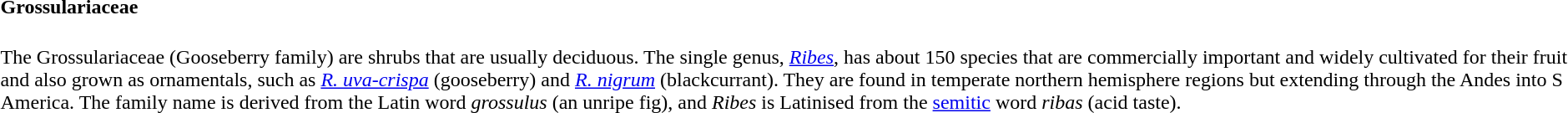<table>
<tr>
<td><br><h4>Grossulariaceae</h4>
The Grossulariaceae  (Gooseberry family) are shrubs that are usually deciduous. The single genus, <em><a href='#'>Ribes</a></em>, has about 150 species that are commercially important and widely cultivated for their fruit and also grown as ornamentals, such as <em><a href='#'>R. uva-crispa</a></em> (gooseberry) and <em><a href='#'>R. nigrum</a></em> (blackcurrant). They are found in temperate northern hemisphere regions but extending through the Andes into S America. The family name is derived from the Latin word <em>grossulus</em> (an unripe fig), and <em>Ribes</em> is Latinised from the <a href='#'>semitic</a> word <em>ribas</em> (acid taste).</td>
</tr>
</table>
